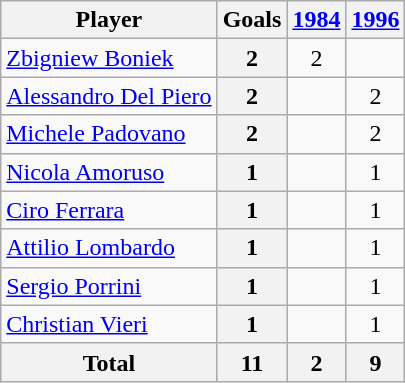<table class="wikitable sortable" style="text-align:center;">
<tr>
<th>Player</th>
<th>Goals</th>
<th><a href='#'>1984</a></th>
<th><a href='#'>1996</a></th>
</tr>
<tr>
<td align="left"> <a href='#'>Zbigniew Boniek</a></td>
<th>2</th>
<td>2</td>
<td></td>
</tr>
<tr>
<td align="left"> <a href='#'>Alessandro Del Piero</a></td>
<th>2</th>
<td></td>
<td>2</td>
</tr>
<tr>
<td align="left"> <a href='#'>Michele Padovano</a></td>
<th>2</th>
<td></td>
<td>2</td>
</tr>
<tr>
<td align="left"> <a href='#'>Nicola Amoruso</a></td>
<th>1</th>
<td></td>
<td>1</td>
</tr>
<tr>
<td align="left"> <a href='#'>Ciro Ferrara</a></td>
<th>1</th>
<td></td>
<td>1</td>
</tr>
<tr>
<td align="left"> <a href='#'>Attilio Lombardo</a></td>
<th>1</th>
<td></td>
<td>1</td>
</tr>
<tr>
<td align="left"> <a href='#'>Sergio Porrini</a></td>
<th>1</th>
<td></td>
<td>1</td>
</tr>
<tr>
<td align="left"> <a href='#'>Christian Vieri</a></td>
<th>1</th>
<td></td>
<td>1</td>
</tr>
<tr class="sortbottom">
<th>Total</th>
<th>11</th>
<th>2</th>
<th>9</th>
</tr>
</table>
